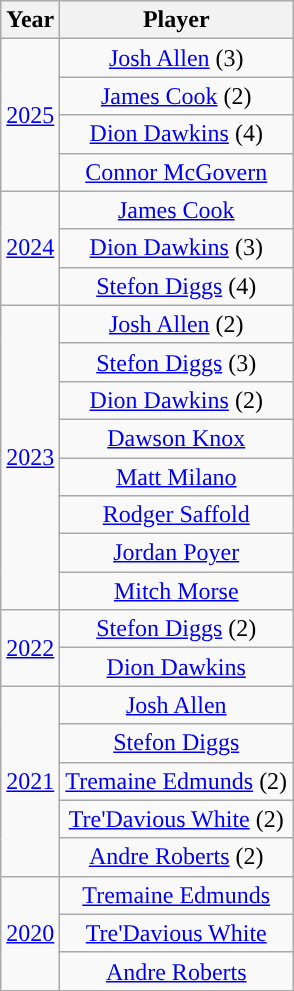<table class="wikitable" style="text-align:center">
<tr>
<th>Year</th>
<th>Player</th>
</tr>
<tr>
<td rowspan="4"><a href='#'>2025</a></td>
<td><a href='#'>Josh Allen</a> (3)</td>
</tr>
<tr>
<td><a href='#'>James Cook</a> (2)</td>
</tr>
<tr>
<td><a href='#'>Dion Dawkins</a> (4)</td>
</tr>
<tr>
<td><a href='#'>Connor McGovern</a></td>
</tr>
<tr>
<td rowspan="3"><a href='#'>2024</a></td>
<td><a href='#'>James Cook</a><br></td>
</tr>
<tr>
<td><a href='#'>Dion Dawkins</a> (3)</td>
</tr>
<tr>
<td><a href='#'>Stefon Diggs</a> (4)</td>
</tr>
<tr>
<td rowspan="8"><a href='#'>2023</a></td>
<td><a href='#'>Josh Allen</a> (2)</td>
</tr>
<tr>
<td><a href='#'>Stefon Diggs</a> (3)</td>
</tr>
<tr>
<td><a href='#'>Dion Dawkins</a> (2)</td>
</tr>
<tr>
<td><a href='#'>Dawson Knox</a></td>
</tr>
<tr>
<td><a href='#'>Matt Milano</a></td>
</tr>
<tr>
<td><a href='#'>Rodger Saffold</a></td>
</tr>
<tr>
<td><a href='#'>Jordan Poyer</a></td>
</tr>
<tr>
<td><a href='#'>Mitch Morse</a></td>
</tr>
<tr>
<td rowspan="2"><a href='#'>2022</a></td>
<td><a href='#'>Stefon Diggs</a> (2)</td>
</tr>
<tr>
<td><a href='#'>Dion Dawkins</a></td>
</tr>
<tr>
<td rowspan="5"><a href='#'>2021</a></td>
<td><a href='#'>Josh Allen</a></td>
</tr>
<tr>
<td><a href='#'>Stefon Diggs</a></td>
</tr>
<tr>
<td><a href='#'>Tremaine Edmunds</a> (2)</td>
</tr>
<tr>
<td><a href='#'>Tre'Davious White</a> (2)</td>
</tr>
<tr>
<td><a href='#'>Andre Roberts</a> (2)</td>
</tr>
<tr>
<td rowspan="3"><a href='#'>2020</a></td>
<td><a href='#'>Tremaine Edmunds</a></td>
</tr>
<tr>
<td><a href='#'>Tre'Davious White</a></td>
</tr>
<tr>
<td><a href='#'>Andre Roberts</a></td>
</tr>
</table>
